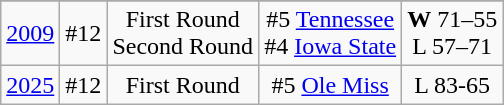<table class="wikitable" style="text-align:center">
<tr>
</tr>
<tr>
<td><a href='#'>2009</a></td>
<td>#12</td>
<td>First Round<br>Second Round</td>
<td>#5 <a href='#'>Tennessee</a><br>#4 <a href='#'>Iowa State</a></td>
<td><strong>W</strong> 71–55<br>L 57–71</td>
</tr>
<tr>
<td><a href='#'>2025</a></td>
<td>#12</td>
<td>First Round</td>
<td>#5 <a href='#'>Ole Miss</a></td>
<td>L 83-65</td>
</tr>
</table>
